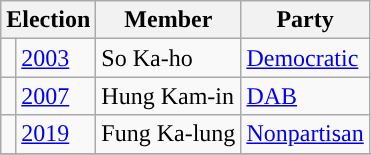<table class="wikitable">
<tr>
<th colspan="2">Election</th>
<th>Member</th>
<th>Party</th>
</tr>
<tr>
<td style="background-color:"></td>
<td><a href='#'>2003</a></td>
<td>So Ka-ho</td>
<td><a href='#'>Democratic</a></td>
</tr>
<tr>
<td style="background-color:"></td>
<td><a href='#'>2007</a></td>
<td>Hung Kam-in</td>
<td><a href='#'>DAB</a></td>
</tr>
<tr>
<td style="background-color:"></td>
<td><a href='#'>2019</a></td>
<td>Fung Ka-lung</td>
<td><a href='#'>Nonpartisan</a></td>
</tr>
<tr>
</tr>
</table>
